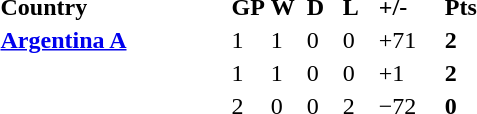<table>
<tr ---->
<td width="150"><strong>Country</strong></td>
<td width="20"><strong>GP</strong></td>
<td width="20"><strong>W</strong></td>
<td width="20"><strong>D</strong></td>
<td width="20"><strong>L</strong></td>
<td width="40"><strong>+/-</strong></td>
<td width="20"><strong>Pts</strong></td>
</tr>
<tr ---->
<td> <strong><a href='#'>Argentina A</a></strong></td>
<td>1</td>
<td>1</td>
<td>0</td>
<td>0</td>
<td>+71</td>
<td><strong>2</strong></td>
</tr>
<tr ---->
<td></td>
<td>1</td>
<td>1</td>
<td>0</td>
<td>0</td>
<td>+1</td>
<td><strong>2</strong></td>
</tr>
<tr ---->
<td></td>
<td>2</td>
<td>0</td>
<td>0</td>
<td>2</td>
<td>−72</td>
<td><strong>0</strong></td>
</tr>
</table>
